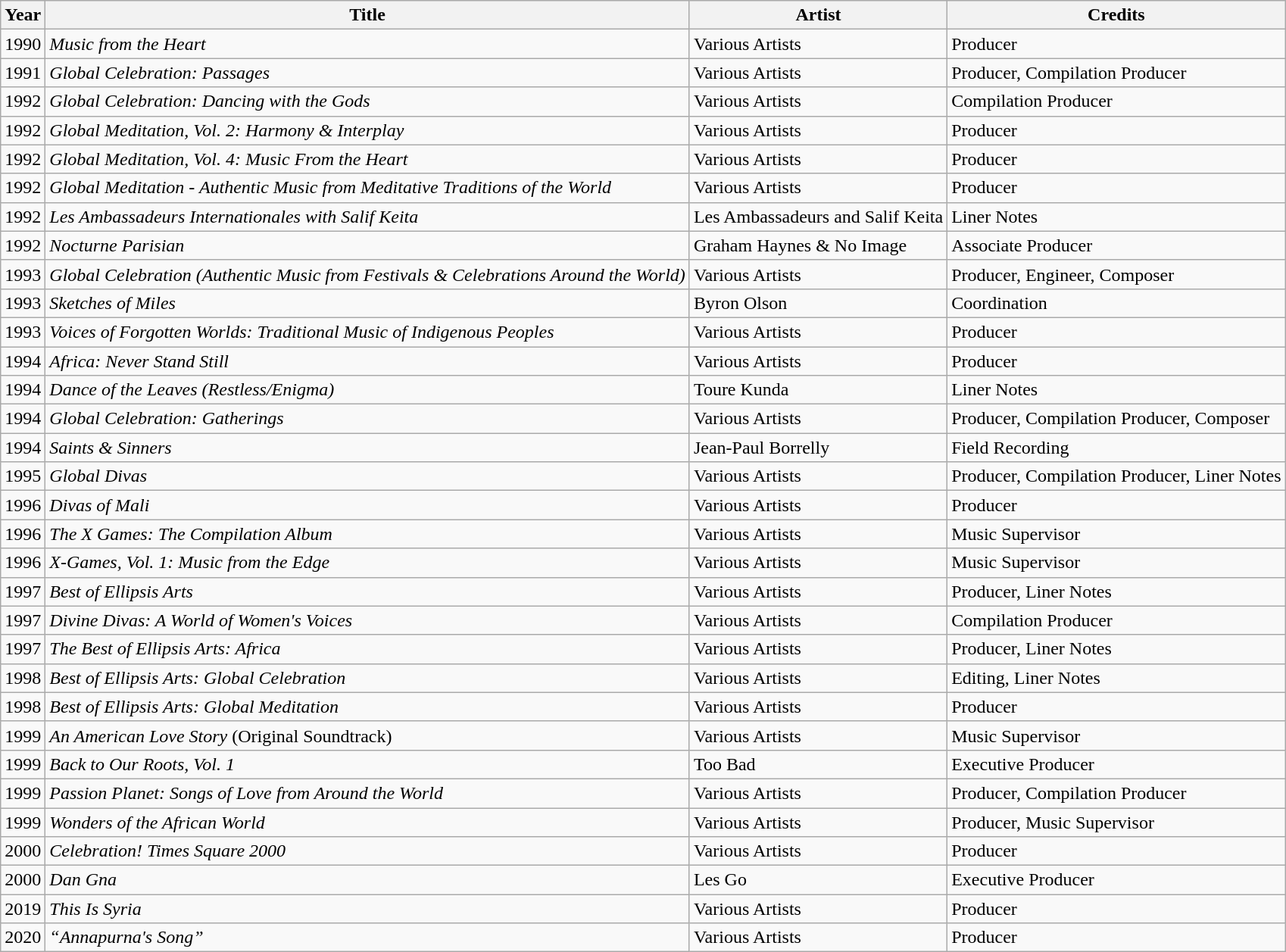<table class="wikitable sortable">
<tr>
<th>Year</th>
<th>Title</th>
<th>Artist</th>
<th>Credits</th>
</tr>
<tr>
<td>1990</td>
<td><em>Music from the Heart</em></td>
<td>Various Artists</td>
<td>Producer</td>
</tr>
<tr>
<td>1991</td>
<td><em>Global Celebration: Passages</em></td>
<td>Various Artists</td>
<td>Producer, Compilation Producer</td>
</tr>
<tr>
<td>1992</td>
<td><em>Global Celebration: Dancing with the Gods</em></td>
<td>Various Artists</td>
<td>Compilation Producer</td>
</tr>
<tr>
<td>1992</td>
<td><em>Global Meditation, Vol. 2: Harmony & Interplay</em></td>
<td>Various Artists</td>
<td>Producer</td>
</tr>
<tr>
<td>1992</td>
<td><em>Global Meditation, Vol. 4: Music From the Heart</em></td>
<td>Various Artists</td>
<td>Producer</td>
</tr>
<tr>
<td>1992</td>
<td><em>Global Meditation - Authentic Music from Meditative Traditions of the World</em></td>
<td>Various Artists</td>
<td>Producer</td>
</tr>
<tr>
<td>1992</td>
<td><em>Les Ambassadeurs Internationales with Salif Keita</em></td>
<td>Les Ambassadeurs and Salif Keita</td>
<td>Liner Notes</td>
</tr>
<tr>
<td>1992</td>
<td><em>Nocturne Parisian</em></td>
<td>Graham Haynes & No Image</td>
<td>Associate Producer</td>
</tr>
<tr>
<td>1993</td>
<td><em>Global Celebration (Authentic Music from Festivals & Celebrations Around the World)</em></td>
<td>Various Artists</td>
<td>Producer, Engineer, Composer</td>
</tr>
<tr>
<td>1993</td>
<td><em>Sketches of Miles</em></td>
<td>Byron Olson</td>
<td>Coordination</td>
</tr>
<tr>
<td>1993</td>
<td><em>Voices of Forgotten Worlds: Traditional Music of Indigenous Peoples</em></td>
<td>Various Artists</td>
<td>Producer</td>
</tr>
<tr>
<td>1994</td>
<td><em>Africa: Never Stand Still</em></td>
<td>Various Artists</td>
<td>Producer</td>
</tr>
<tr>
<td>1994</td>
<td><em>Dance of the Leaves (Restless/Enigma)</em></td>
<td>Toure Kunda</td>
<td>Liner Notes</td>
</tr>
<tr>
<td>1994</td>
<td><em>Global Celebration: Gatherings</em></td>
<td>Various Artists</td>
<td>Producer, Compilation Producer, Composer</td>
</tr>
<tr>
<td>1994</td>
<td><em>Saints & Sinners</em></td>
<td>Jean-Paul Borrelly</td>
<td>Field Recording</td>
</tr>
<tr>
<td>1995</td>
<td><em>Global Divas</em></td>
<td>Various Artists</td>
<td>Producer, Compilation Producer, Liner Notes</td>
</tr>
<tr>
<td>1996</td>
<td><em>Divas of Mali</em></td>
<td>Various Artists</td>
<td>Producer</td>
</tr>
<tr>
<td>1996</td>
<td><em>The X Games: The Compilation Album</em></td>
<td>Various Artists</td>
<td>Music Supervisor</td>
</tr>
<tr>
<td>1996</td>
<td><em>X-Games, Vol. 1: Music from the Edge</em></td>
<td>Various Artists</td>
<td>Music Supervisor</td>
</tr>
<tr>
<td>1997</td>
<td><em>Best of Ellipsis Arts</em></td>
<td>Various Artists</td>
<td>Producer, Liner Notes</td>
</tr>
<tr>
<td>1997</td>
<td><em>Divine Divas: A World of Women's Voices</em></td>
<td>Various Artists</td>
<td>Compilation Producer</td>
</tr>
<tr>
<td>1997</td>
<td><em>The Best of Ellipsis Arts: Africa</em></td>
<td>Various Artists</td>
<td>Producer, Liner Notes</td>
</tr>
<tr>
<td>1998</td>
<td><em>Best of Ellipsis Arts: Global Celebration</em></td>
<td>Various Artists</td>
<td>Editing, Liner Notes</td>
</tr>
<tr>
<td>1998</td>
<td><em>Best of Ellipsis Arts: Global Meditation</em></td>
<td>Various Artists</td>
<td>Producer</td>
</tr>
<tr>
<td>1999</td>
<td><em>An American Love Story</em> (Original Soundtrack)</td>
<td>Various Artists</td>
<td>Music Supervisor</td>
</tr>
<tr>
<td>1999</td>
<td><em>Back to Our Roots, Vol. 1</em></td>
<td>Too Bad</td>
<td>Executive Producer</td>
</tr>
<tr>
<td>1999</td>
<td><em>Passion Planet: Songs of Love from Around the World</em></td>
<td>Various Artists</td>
<td>Producer, Compilation Producer</td>
</tr>
<tr>
<td>1999</td>
<td><em>Wonders of the African World</em></td>
<td>Various Artists</td>
<td>Producer, Music Supervisor</td>
</tr>
<tr>
<td>2000</td>
<td><em>Celebration! Times Square 2000</em></td>
<td>Various Artists</td>
<td>Producer</td>
</tr>
<tr>
<td>2000</td>
<td><em>Dan Gna</em></td>
<td>Les Go</td>
<td>Executive Producer</td>
</tr>
<tr>
<td>2019</td>
<td><em>This Is Syria</em></td>
<td>Various Artists</td>
<td>Producer</td>
</tr>
<tr>
<td>2020</td>
<td><em>“Annapurna's Song”</em></td>
<td>Various Artists</td>
<td>Producer</td>
</tr>
</table>
